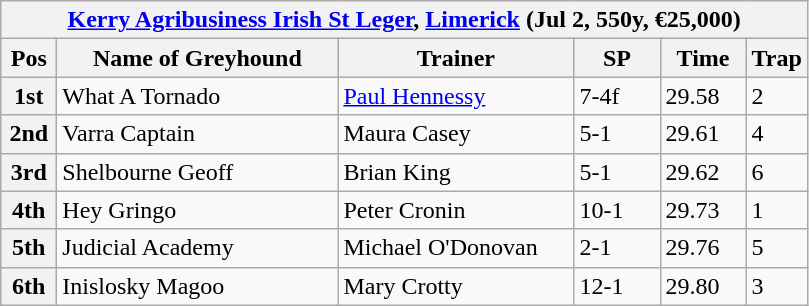<table class="wikitable">
<tr>
<th colspan="6"><a href='#'>Kerry Agribusiness Irish St Leger</a>, <a href='#'>Limerick</a> (Jul 2, 550y, €25,000)</th>
</tr>
<tr>
<th width=30>Pos</th>
<th width=180>Name of Greyhound</th>
<th width=150>Trainer</th>
<th width=50>SP</th>
<th width=50>Time</th>
<th width=30>Trap</th>
</tr>
<tr>
<th>1st</th>
<td>What A Tornado</td>
<td><a href='#'>Paul Hennessy</a></td>
<td>7-4f</td>
<td>29.58</td>
<td>2</td>
</tr>
<tr>
<th>2nd</th>
<td>Varra Captain</td>
<td>Maura Casey</td>
<td>5-1</td>
<td>29.61</td>
<td>4</td>
</tr>
<tr>
<th>3rd</th>
<td>Shelbourne Geoff</td>
<td>Brian King</td>
<td>5-1</td>
<td>29.62</td>
<td>6</td>
</tr>
<tr>
<th>4th</th>
<td>Hey Gringo</td>
<td>Peter Cronin</td>
<td>10-1</td>
<td>29.73</td>
<td>1</td>
</tr>
<tr>
<th>5th</th>
<td>Judicial Academy</td>
<td>Michael O'Donovan</td>
<td>2-1</td>
<td>29.76</td>
<td>5</td>
</tr>
<tr>
<th>6th</th>
<td>Inislosky Magoo</td>
<td>Mary Crotty</td>
<td>12-1</td>
<td>29.80</td>
<td>3</td>
</tr>
</table>
